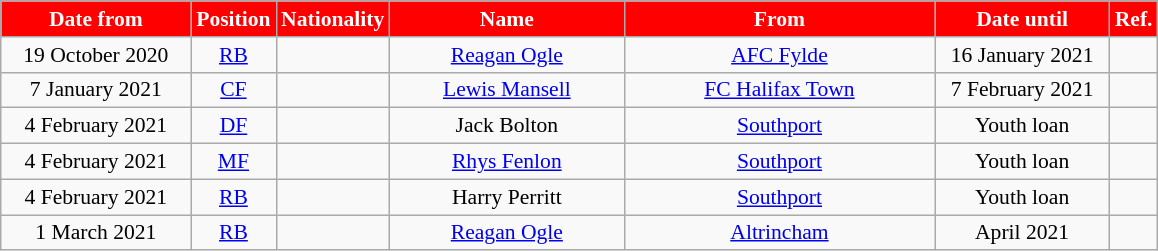<table class="wikitable"  style="text-align:center; font-size:90%; ">
<tr>
<th style="background:red; color:white; width:120px;">Date from</th>
<th style="background:red; color:white; width:50px;">Position</th>
<th style="background:red; color:white; width:50px;">Nationality</th>
<th style="background:red; color:white; width:150px;">Name</th>
<th style="background:red; color:white; width:200px;">From</th>
<th style="background:red; color:white; width:110px;">Date until</th>
<th style="background:red; color:white; width:25px;">Ref.</th>
</tr>
<tr>
<td>19 October 2020</td>
<td><a href='#'>RB</a></td>
<td></td>
<td><a href='#'>Reagan Ogle</a></td>
<td> <a href='#'>AFC Fylde</a></td>
<td>16 January 2021</td>
<td></td>
</tr>
<tr>
<td>7 January 2021</td>
<td><a href='#'>CF</a></td>
<td></td>
<td><a href='#'>Lewis Mansell</a></td>
<td> <a href='#'>FC Halifax Town</a></td>
<td>7 February 2021</td>
<td></td>
</tr>
<tr>
<td>4 February 2021</td>
<td><a href='#'>DF</a></td>
<td></td>
<td>Jack Bolton</td>
<td> <a href='#'>Southport</a></td>
<td>Youth loan</td>
<td></td>
</tr>
<tr>
<td>4 February 2021</td>
<td><a href='#'>MF</a></td>
<td></td>
<td><a href='#'>Rhys Fenlon</a></td>
<td> <a href='#'>Southport</a></td>
<td>Youth loan</td>
<td></td>
</tr>
<tr>
<td>4 February 2021</td>
<td><a href='#'>RB</a></td>
<td></td>
<td>Harry Perritt</td>
<td> <a href='#'>Southport</a></td>
<td>Youth loan</td>
<td></td>
</tr>
<tr>
<td>1 March 2021</td>
<td><a href='#'>RB</a></td>
<td></td>
<td><a href='#'>Reagan Ogle</a></td>
<td> <a href='#'>Altrincham</a></td>
<td>April 2021</td>
<td></td>
</tr>
</table>
